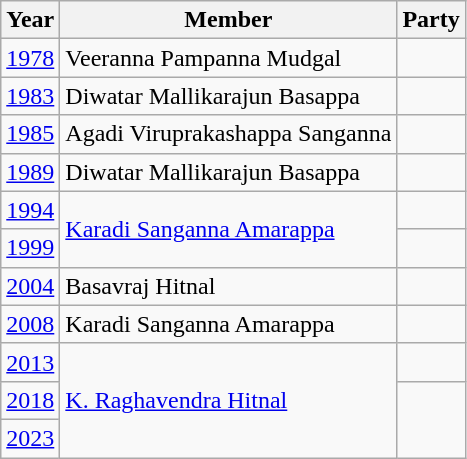<table class="wikitable sortable">
<tr>
<th>Year</th>
<th>Member</th>
<th colspan="2">Party</th>
</tr>
<tr>
<td><a href='#'>1978</a></td>
<td>Veeranna Pampanna Mudgal</td>
<td></td>
</tr>
<tr>
<td><a href='#'>1983</a></td>
<td>Diwatar Mallikarajun Basappa</td>
<td></td>
</tr>
<tr>
<td><a href='#'>1985</a></td>
<td>Agadi Viruprakashappa Sanganna</td>
<td></td>
</tr>
<tr>
<td><a href='#'>1989</a></td>
<td>Diwatar Mallikarajun Basappa</td>
<td></td>
</tr>
<tr>
<td><a href='#'>1994</a></td>
<td rowspan=2><a href='#'>Karadi Sanganna Amarappa</a></td>
</tr>
<tr>
<td><a href='#'>1999</a></td>
<td></td>
</tr>
<tr>
<td><a href='#'>2004</a></td>
<td>Basavraj Hitnal</td>
<td></td>
</tr>
<tr>
<td><a href='#'>2008</a></td>
<td>Karadi Sanganna Amarappa</td>
<td></td>
</tr>
<tr>
<td><a href='#'>2013</a></td>
<td rowspan=3><a href='#'>K. Raghavendra Hitnal</a></td>
<td></td>
</tr>
<tr>
<td><a href='#'>2018</a></td>
</tr>
<tr>
<td><a href='#'>2023</a></td>
</tr>
</table>
